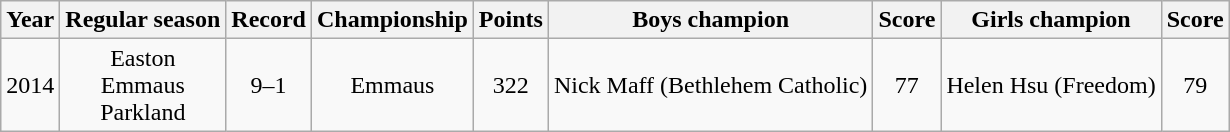<table class="wikitable" style="text-align:center">
<tr>
<th>Year</th>
<th>Regular season</th>
<th>Record</th>
<th>Championship</th>
<th>Points</th>
<th>Boys champion</th>
<th>Score</th>
<th>Girls champion</th>
<th>Score</th>
</tr>
<tr>
<td>2014</td>
<td>Easton<br>Emmaus<br>Parkland</td>
<td>9–1</td>
<td>Emmaus</td>
<td>322</td>
<td>Nick Maff (Bethlehem Catholic)</td>
<td>77</td>
<td>Helen Hsu (Freedom)</td>
<td>79</td>
</tr>
</table>
